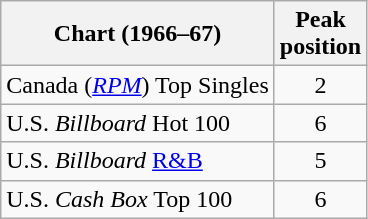<table class="wikitable sortable">
<tr>
<th>Chart (1966–67)</th>
<th>Peak<br>position</th>
</tr>
<tr>
<td>Canada (<em><a href='#'>RPM</a></em>) Top Singles</td>
<td style="text-align:center;">2</td>
</tr>
<tr>
<td>U.S. <em>Billboard</em> Hot 100</td>
<td style="text-align:center;">6</td>
</tr>
<tr>
<td>U.S. <em>Billboard</em> <a href='#'>R&B</a></td>
<td style="text-align:center;">5</td>
</tr>
<tr>
<td>U.S. <em>Cash Box</em> Top 100</td>
<td style="text-align:center;">6</td>
</tr>
</table>
